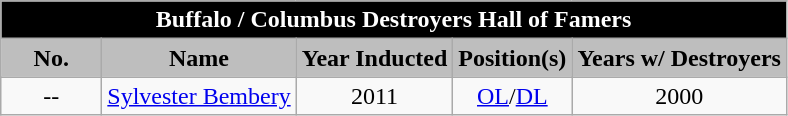<table class="wikitable sortable">
<tr>
<td colspan="5" style= "background: #000; color: white" align="center"><strong>Buffalo / Columbus Destroyers Hall of Famers</strong></td>
</tr>
<tr>
<th width=60px style="background: #BEBEBE; color: #000">No.</th>
<th style="background: #BEBEBE; color: #000">Name</th>
<th style="background: #BEBEBE; color: #000">Year Inducted</th>
<th style="background: #BEBEBE; color: #000">Position(s)</th>
<th style="background: #BEBEBE; color: #000">Years w/ Destroyers</th>
</tr>
<tr>
<td style="text-align:center;">--</td>
<td><a href='#'>Sylvester Bembery</a></td>
<td style="text-align:center;">2011</td>
<td style="text-align:center;"><a href='#'>OL</a>/<a href='#'>DL</a></td>
<td style="text-align:center;">2000</td>
</tr>
</table>
